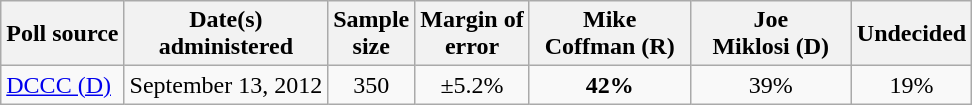<table class="wikitable">
<tr>
<th>Poll source</th>
<th>Date(s)<br>administered</th>
<th>Sample<br>size</th>
<th>Margin of<br>error</th>
<th style="width:100px;">Mike<br>Coffman (R)</th>
<th style="width:100px;">Joe<br>Miklosi (D)</th>
<th>Undecided</th>
</tr>
<tr>
<td><a href='#'>DCCC (D)</a></td>
<td align=center>September 13, 2012</td>
<td align=center>350</td>
<td align=center>±5.2%</td>
<td align=center ><strong>42%</strong></td>
<td align=center>39%</td>
<td align=center>19%</td>
</tr>
</table>
